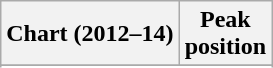<table class="wikitable sortable plainrowheaders" style="text-align:center">
<tr>
<th scope="col">Chart (2012–14)</th>
<th scope="col">Peak<br>position</th>
</tr>
<tr>
</tr>
<tr>
</tr>
<tr>
</tr>
<tr>
</tr>
<tr>
</tr>
<tr>
</tr>
<tr>
</tr>
<tr>
</tr>
<tr>
</tr>
<tr>
</tr>
<tr>
</tr>
<tr>
</tr>
<tr>
</tr>
<tr>
</tr>
<tr>
</tr>
<tr>
</tr>
</table>
